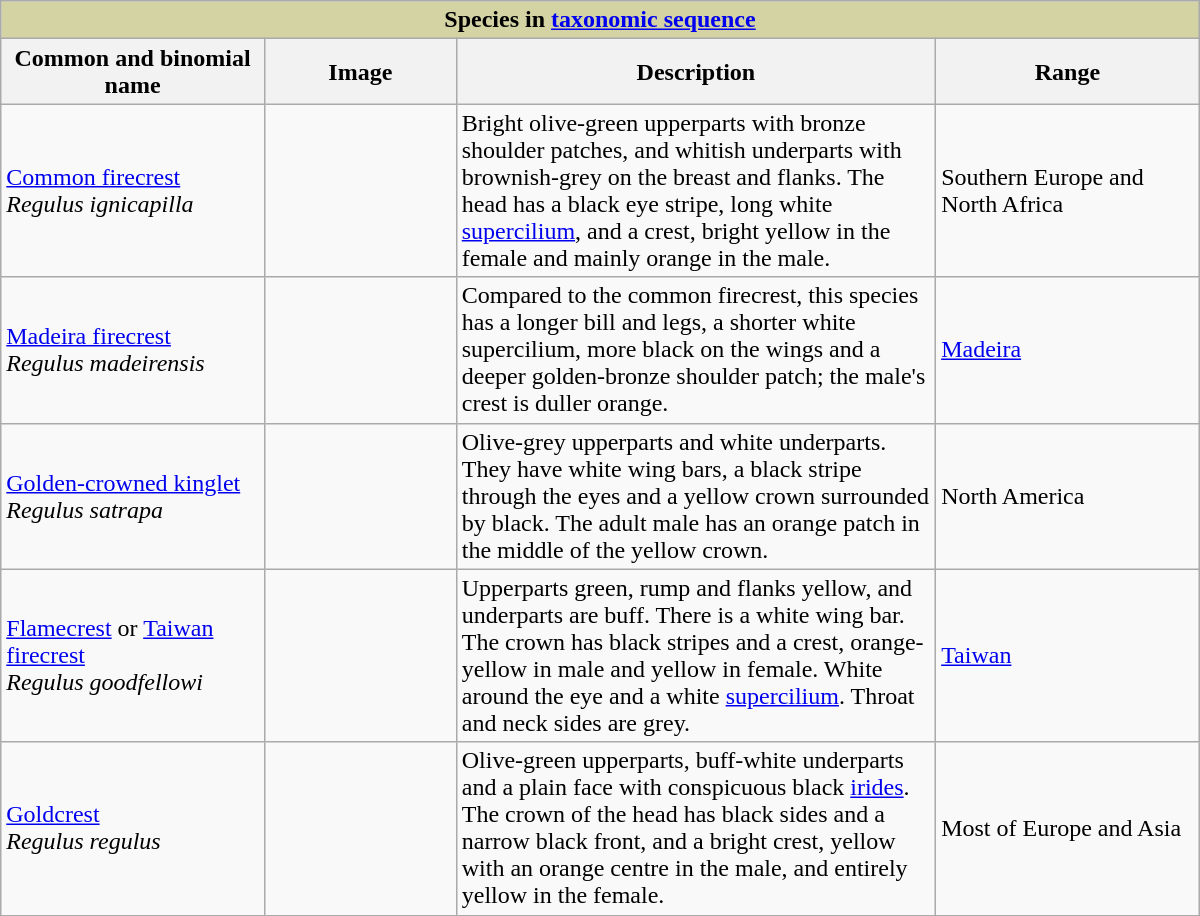<table class="wikitable" width="800px">
<tr>
<th colspan="4" align="center" style="background-color: #D3D3A4"><strong>Species in <a href='#'>taxonomic sequence</a></strong></th>
</tr>
<tr>
<th align="center" width="22%">Common and binomial name</th>
<th align="center">Image</th>
<th align="center" width="40%">Description</th>
<th align="center" width="22%">Range</th>
</tr>
<tr>
<td><a href='#'>Common firecrest</a><br><em>Regulus ignicapilla</em></td>
<td></td>
<td>Bright olive-green upperparts with bronze shoulder patches, and whitish underparts with brownish-grey on the breast and flanks. The head has a black eye stripe, long white <a href='#'>supercilium</a>, and a crest, bright yellow in the female and mainly orange in the male.</td>
<td>Southern Europe and North Africa</td>
</tr>
<tr>
<td><a href='#'>Madeira firecrest</a><br><em>Regulus madeirensis</em></td>
<td></td>
<td>Compared to the common firecrest, this species has a longer bill and legs, a shorter white supercilium, more black on the wings and a deeper golden-bronze shoulder patch; the male's crest is duller orange.</td>
<td><a href='#'>Madeira</a></td>
</tr>
<tr>
<td><a href='#'>Golden-crowned kinglet</a><br><em>Regulus satrapa</em></td>
<td></td>
<td>Olive-grey upperparts and white underparts. They have white wing bars, a black stripe through the eyes and a yellow crown surrounded by black. The adult male has an orange patch in the middle of the yellow crown.</td>
<td>North America</td>
</tr>
<tr>
<td><a href='#'>Flamecrest</a> or <a href='#'>Taiwan firecrest</a><br><em>Regulus goodfellowi</em></td>
<td></td>
<td>Upperparts green, rump and flanks yellow, and underparts are buff. There is a white wing bar. The crown has black stripes and a crest, orange-yellow in male and yellow in female. White around the eye and a white <a href='#'>supercilium</a>. Throat and neck sides are grey.</td>
<td><a href='#'>Taiwan</a></td>
</tr>
<tr>
<td><a href='#'>Goldcrest</a><br><em>Regulus regulus</em></td>
<td></td>
<td>Olive-green upperparts, buff-white underparts and a plain face with conspicuous black <a href='#'>irides</a>. The crown of the head has black sides and a narrow black front, and a bright crest, yellow with an orange centre in the male, and entirely yellow in the female.</td>
<td>Most of Europe and Asia</td>
</tr>
</table>
